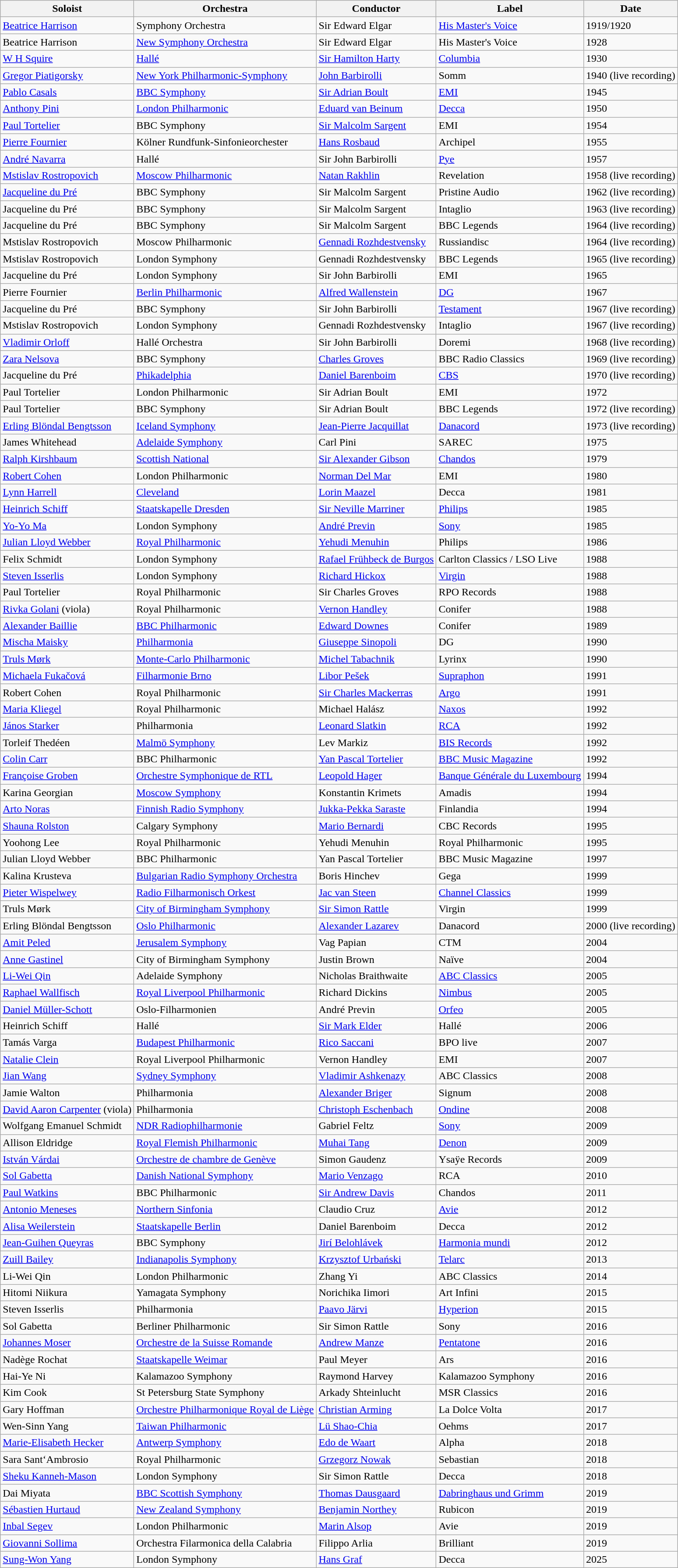<table class="wikitable">
<tr>
<th>Soloist</th>
<th>Orchestra</th>
<th>Conductor</th>
<th>Label</th>
<th>Date</th>
</tr>
<tr>
<td><a href='#'>Beatrice Harrison</a></td>
<td>Symphony Orchestra</td>
<td>Sir Edward Elgar</td>
<td><a href='#'>His Master's Voice</a></td>
<td>1919/1920</td>
</tr>
<tr>
<td>Beatrice Harrison</td>
<td><a href='#'>New Symphony Orchestra</a></td>
<td>Sir Edward Elgar</td>
<td>His Master's Voice</td>
<td>1928</td>
</tr>
<tr>
<td><a href='#'>W H Squire</a></td>
<td><a href='#'>Hallé</a></td>
<td><a href='#'>Sir Hamilton Harty</a></td>
<td><a href='#'>Columbia</a></td>
<td>1930</td>
</tr>
<tr>
<td><a href='#'>Gregor Piatigorsky</a></td>
<td><a href='#'>New York Philharmonic-Symphony</a></td>
<td><a href='#'>John Barbirolli</a></td>
<td>Somm</td>
<td>1940 (live recording)</td>
</tr>
<tr>
<td><a href='#'>Pablo Casals</a></td>
<td><a href='#'>BBC Symphony</a></td>
<td><a href='#'>Sir Adrian Boult</a></td>
<td><a href='#'>EMI</a></td>
<td>1945</td>
</tr>
<tr>
<td><a href='#'>Anthony Pini</a></td>
<td><a href='#'>London Philharmonic</a></td>
<td><a href='#'>Eduard van Beinum</a></td>
<td><a href='#'>Decca</a></td>
<td>1950</td>
</tr>
<tr>
<td><a href='#'>Paul Tortelier</a></td>
<td>BBC Symphony</td>
<td><a href='#'>Sir Malcolm Sargent</a></td>
<td>EMI</td>
<td>1954</td>
</tr>
<tr>
<td><a href='#'>Pierre Fournier</a></td>
<td>Kölner Rundfunk-Sinfonieorchester</td>
<td><a href='#'>Hans Rosbaud</a></td>
<td>Archipel</td>
<td>1955</td>
</tr>
<tr>
<td><a href='#'>André Navarra</a></td>
<td>Hallé</td>
<td>Sir John Barbirolli</td>
<td><a href='#'>Pye</a></td>
<td>1957</td>
</tr>
<tr>
<td><a href='#'>Mstislav Rostropovich</a></td>
<td><a href='#'>Moscow Philharmonic</a></td>
<td><a href='#'>Natan Rakhlin</a></td>
<td>Revelation</td>
<td>1958 (live recording)</td>
</tr>
<tr>
<td><a href='#'>Jacqueline du Pré</a></td>
<td>BBC Symphony</td>
<td>Sir Malcolm Sargent</td>
<td>Pristine Audio</td>
<td>1962 (live recording)</td>
</tr>
<tr>
<td>Jacqueline du Pré</td>
<td>BBC Symphony</td>
<td>Sir Malcolm Sargent</td>
<td>Intaglio</td>
<td>1963 (live recording)</td>
</tr>
<tr>
<td>Jacqueline du Pré</td>
<td>BBC Symphony</td>
<td>Sir Malcolm Sargent</td>
<td>BBC Legends</td>
<td>1964 (live recording)</td>
</tr>
<tr>
<td>Mstislav Rostropovich</td>
<td>Moscow Philharmonic</td>
<td><a href='#'>Gennadi Rozhdestvensky</a></td>
<td>Russiandisc</td>
<td>1964 (live recording)</td>
</tr>
<tr>
<td>Mstislav Rostropovich</td>
<td>London Symphony</td>
<td>Gennadi Rozhdestvensky</td>
<td>BBC Legends</td>
<td>1965 (live recording)</td>
</tr>
<tr>
<td>Jacqueline du Pré</td>
<td>London Symphony</td>
<td>Sir John Barbirolli</td>
<td>EMI</td>
<td>1965</td>
</tr>
<tr>
<td>Pierre Fournier</td>
<td><a href='#'>Berlin Philharmonic</a></td>
<td><a href='#'>Alfred Wallenstein</a></td>
<td><a href='#'>DG</a></td>
<td>1967</td>
</tr>
<tr>
<td>Jacqueline du Pré</td>
<td>BBC Symphony</td>
<td>Sir John Barbirolli</td>
<td><a href='#'>Testament</a></td>
<td>1967 (live recording)</td>
</tr>
<tr>
<td>Mstislav Rostropovich</td>
<td>London Symphony</td>
<td>Gennadi Rozhdestvensky</td>
<td>Intaglio</td>
<td>1967 (live recording)</td>
</tr>
<tr>
<td><a href='#'>Vladimir Orloff</a></td>
<td>Hallé Orchestra</td>
<td>Sir John Barbirolli</td>
<td>Doremi</td>
<td>1968 (live recording)</td>
</tr>
<tr>
<td><a href='#'>Zara Nelsova</a></td>
<td>BBC Symphony</td>
<td><a href='#'>Charles Groves</a></td>
<td>BBC Radio Classics</td>
<td>1969 (live recording)</td>
</tr>
<tr>
<td>Jacqueline du Pré</td>
<td><a href='#'>Phikadelphia</a></td>
<td><a href='#'>Daniel Barenboim</a></td>
<td><a href='#'>CBS</a></td>
<td>1970 (live recording)</td>
</tr>
<tr>
<td>Paul Tortelier</td>
<td>London Philharmonic</td>
<td>Sir Adrian Boult</td>
<td>EMI</td>
<td>1972</td>
</tr>
<tr>
<td>Paul Tortelier</td>
<td>BBC Symphony</td>
<td>Sir Adrian Boult</td>
<td>BBC Legends</td>
<td>1972 (live recording)</td>
</tr>
<tr>
<td><a href='#'>Erling Blöndal Bengtsson</a></td>
<td><a href='#'>Iceland Symphony</a></td>
<td><a href='#'>Jean-Pierre Jacquillat</a></td>
<td><a href='#'>Danacord</a></td>
<td>1973 (live recording)</td>
</tr>
<tr>
<td>James Whitehead</td>
<td><a href='#'>Adelaide Symphony</a></td>
<td>Carl Pini</td>
<td>SAREC</td>
<td>1975</td>
</tr>
<tr>
<td><a href='#'>Ralph Kirshbaum</a></td>
<td><a href='#'>Scottish National</a></td>
<td><a href='#'>Sir Alexander Gibson</a></td>
<td><a href='#'>Chandos</a></td>
<td>1979</td>
</tr>
<tr>
<td><a href='#'>Robert Cohen</a></td>
<td>London Philharmonic</td>
<td><a href='#'>Norman Del Mar</a></td>
<td>EMI</td>
<td>1980</td>
</tr>
<tr>
<td><a href='#'>Lynn Harrell</a></td>
<td><a href='#'>Cleveland</a></td>
<td><a href='#'>Lorin Maazel</a></td>
<td>Decca</td>
<td>1981</td>
</tr>
<tr>
<td><a href='#'>Heinrich Schiff</a></td>
<td><a href='#'>Staatskapelle Dresden</a></td>
<td><a href='#'>Sir Neville Marriner</a></td>
<td><a href='#'>Philips</a></td>
<td>1985</td>
</tr>
<tr>
<td><a href='#'>Yo-Yo Ma</a></td>
<td>London Symphony</td>
<td><a href='#'>André Previn</a></td>
<td><a href='#'>Sony</a></td>
<td>1985</td>
</tr>
<tr>
<td><a href='#'>Julian Lloyd Webber</a></td>
<td><a href='#'>Royal Philharmonic</a></td>
<td><a href='#'>Yehudi Menuhin</a></td>
<td>Philips</td>
<td>1986</td>
</tr>
<tr>
<td>Felix Schmidt</td>
<td>London Symphony</td>
<td><a href='#'>Rafael Frühbeck de Burgos</a></td>
<td>Carlton Classics / LSO Live</td>
<td>1988</td>
</tr>
<tr>
<td><a href='#'>Steven Isserlis</a></td>
<td>London Symphony</td>
<td><a href='#'>Richard Hickox</a></td>
<td><a href='#'>Virgin</a></td>
<td>1988</td>
</tr>
<tr>
<td>Paul Tortelier</td>
<td>Royal Philharmonic</td>
<td>Sir Charles Groves</td>
<td>RPO Records</td>
<td>1988</td>
</tr>
<tr>
<td><a href='#'>Rivka Golani</a> (viola)</td>
<td>Royal Philharmonic</td>
<td><a href='#'>Vernon Handley</a></td>
<td>Conifer</td>
<td>1988</td>
</tr>
<tr>
<td><a href='#'>Alexander Baillie</a></td>
<td><a href='#'>BBC Philharmonic</a></td>
<td><a href='#'>Edward Downes</a></td>
<td>Conifer</td>
<td>1989</td>
</tr>
<tr>
<td><a href='#'>Mischa Maisky</a></td>
<td><a href='#'>Philharmonia</a></td>
<td><a href='#'>Giuseppe Sinopoli</a></td>
<td>DG</td>
<td>1990</td>
</tr>
<tr>
<td><a href='#'>Truls Mørk</a></td>
<td><a href='#'>Monte-Carlo Philharmonic</a></td>
<td><a href='#'>Michel Tabachnik</a></td>
<td>Lyrinx</td>
<td>1990</td>
</tr>
<tr>
<td><a href='#'>Michaela Fukačová</a></td>
<td><a href='#'>Filharmonie Brno</a></td>
<td><a href='#'>Libor Pešek</a></td>
<td><a href='#'>Supraphon</a></td>
<td>1991</td>
</tr>
<tr>
<td>Robert Cohen</td>
<td>Royal Philharmonic</td>
<td><a href='#'>Sir Charles Mackerras</a></td>
<td><a href='#'>Argo</a></td>
<td>1991</td>
</tr>
<tr>
<td><a href='#'>Maria Kliegel</a></td>
<td>Royal Philharmonic</td>
<td>Michael Halász</td>
<td><a href='#'>Naxos</a></td>
<td>1992</td>
</tr>
<tr>
<td><a href='#'>János Starker</a></td>
<td>Philharmonia</td>
<td><a href='#'>Leonard Slatkin</a></td>
<td><a href='#'>RCA</a></td>
<td>1992</td>
</tr>
<tr>
<td>Torleif Thedéen</td>
<td><a href='#'>Malmö Symphony</a></td>
<td>Lev Markiz</td>
<td><a href='#'>BIS Records</a></td>
<td>1992</td>
</tr>
<tr>
<td><a href='#'>Colin Carr</a></td>
<td>BBC Philharmonic</td>
<td><a href='#'>Yan Pascal Tortelier</a></td>
<td><a href='#'>BBC Music Magazine</a></td>
<td>1992</td>
</tr>
<tr>
<td><a href='#'>Françoise Groben</a></td>
<td><a href='#'>Orchestre Symphonique de RTL</a></td>
<td><a href='#'>Leopold Hager</a></td>
<td><a href='#'>Banque Générale du Luxembourg</a></td>
<td>1994</td>
</tr>
<tr>
<td>Karina Georgian</td>
<td><a href='#'>Moscow Symphony</a></td>
<td>Konstantin Krimets</td>
<td>Amadis</td>
<td>1994</td>
</tr>
<tr>
<td><a href='#'>Arto Noras</a></td>
<td><a href='#'>Finnish Radio Symphony</a></td>
<td><a href='#'>Jukka-Pekka Saraste</a></td>
<td>Finlandia</td>
<td>1994</td>
</tr>
<tr>
<td><a href='#'>Shauna Rolston</a></td>
<td>Calgary Symphony</td>
<td><a href='#'>Mario Bernardi</a></td>
<td>CBC Records</td>
<td>1995</td>
</tr>
<tr>
<td>Yoohong Lee</td>
<td>Royal Philharmonic</td>
<td>Yehudi Menuhin</td>
<td>Royal Philharmonic</td>
<td>1995</td>
</tr>
<tr>
<td>Julian Lloyd Webber</td>
<td>BBC Philharmonic</td>
<td>Yan Pascal Tortelier</td>
<td>BBC Music Magazine</td>
<td>1997</td>
</tr>
<tr>
<td>Kalina Krusteva</td>
<td><a href='#'>Bulgarian Radio Symphony Orchestra</a></td>
<td>Boris Hinchev</td>
<td>Gega</td>
<td>1999</td>
</tr>
<tr>
<td><a href='#'>Pieter Wispelwey</a></td>
<td><a href='#'>Radio Filharmonisch Orkest</a></td>
<td><a href='#'>Jac van Steen</a></td>
<td><a href='#'>Channel Classics</a></td>
<td>1999</td>
</tr>
<tr>
<td>Truls Mørk</td>
<td><a href='#'>City of Birmingham Symphony</a></td>
<td><a href='#'>Sir Simon Rattle</a></td>
<td>Virgin</td>
<td>1999</td>
</tr>
<tr>
<td>Erling Blöndal Bengtsson</td>
<td><a href='#'>Oslo Philharmonic</a></td>
<td><a href='#'>Alexander Lazarev</a></td>
<td>Danacord</td>
<td>2000 (live recording)</td>
</tr>
<tr>
<td><a href='#'>Amit Peled</a></td>
<td><a href='#'>Jerusalem Symphony</a></td>
<td>Vag Papian</td>
<td>CTM</td>
<td>2004</td>
</tr>
<tr>
<td><a href='#'>Anne Gastinel</a></td>
<td>City of Birmingham Symphony</td>
<td>Justin Brown</td>
<td>Naïve</td>
<td>2004</td>
</tr>
<tr>
<td><a href='#'>Li-Wei Qin</a></td>
<td>Adelaide Symphony</td>
<td>Nicholas Braithwaite</td>
<td><a href='#'>ABC Classics</a></td>
<td>2005</td>
</tr>
<tr>
<td><a href='#'>Raphael Wallfisch</a></td>
<td><a href='#'>Royal Liverpool Philharmonic</a></td>
<td>Richard Dickins</td>
<td><a href='#'>Nimbus</a></td>
<td>2005</td>
</tr>
<tr>
<td><a href='#'>Daniel Müller-Schott</a></td>
<td>Oslo-Filharmonien</td>
<td>André Previn</td>
<td><a href='#'>Orfeo</a></td>
<td>2005</td>
</tr>
<tr>
<td>Heinrich Schiff</td>
<td>Hallé</td>
<td><a href='#'>Sir Mark Elder</a></td>
<td>Hallé</td>
<td>2006</td>
</tr>
<tr>
<td>Tamás Varga</td>
<td><a href='#'>Budapest Philharmonic</a></td>
<td><a href='#'>Rico Saccani</a></td>
<td>BPO live</td>
<td>2007</td>
</tr>
<tr>
<td><a href='#'>Natalie Clein</a></td>
<td>Royal Liverpool Philharmonic</td>
<td>Vernon Handley</td>
<td>EMI</td>
<td>2007</td>
</tr>
<tr>
<td><a href='#'>Jian Wang</a></td>
<td><a href='#'>Sydney Symphony </a></td>
<td><a href='#'>Vladimir Ashkenazy</a></td>
<td>ABC Classics</td>
<td>2008</td>
</tr>
<tr>
<td>Jamie Walton</td>
<td>Philharmonia</td>
<td><a href='#'>Alexander Briger</a></td>
<td>Signum</td>
<td>2008</td>
</tr>
<tr>
<td><a href='#'>David Aaron Carpenter</a> (viola)</td>
<td>Philharmonia</td>
<td><a href='#'>Christoph Eschenbach</a></td>
<td><a href='#'>Ondine</a></td>
<td>2008</td>
</tr>
<tr>
<td>Wolfgang Emanuel Schmidt</td>
<td><a href='#'>NDR Radiophilharmonie</a></td>
<td>Gabriel Feltz</td>
<td><a href='#'>Sony</a></td>
<td>2009</td>
</tr>
<tr>
<td>Allison Eldridge</td>
<td><a href='#'>Royal Flemish Philharmonic</a></td>
<td><a href='#'>Muhai Tang</a></td>
<td><a href='#'>Denon</a></td>
<td>2009</td>
</tr>
<tr>
<td><a href='#'>István Várdai</a></td>
<td><a href='#'>Orchestre de chambre de Genève</a></td>
<td>Simon Gaudenz</td>
<td>Ysaÿe Records</td>
<td>2009</td>
</tr>
<tr>
<td><a href='#'>Sol Gabetta</a></td>
<td><a href='#'>Danish National Symphony</a></td>
<td><a href='#'>Mario Venzago</a></td>
<td>RCA</td>
<td>2010</td>
</tr>
<tr>
<td><a href='#'>Paul Watkins</a></td>
<td>BBC Philharmonic</td>
<td><a href='#'>Sir Andrew Davis</a></td>
<td>Chandos</td>
<td>2011</td>
</tr>
<tr>
<td><a href='#'>Antonio Meneses</a></td>
<td><a href='#'>Northern Sinfonia</a></td>
<td>Claudio Cruz</td>
<td><a href='#'>Avie</a></td>
<td>2012</td>
</tr>
<tr>
<td><a href='#'>Alisa Weilerstein</a></td>
<td><a href='#'>Staatskapelle Berlin</a></td>
<td>Daniel Barenboim</td>
<td>Decca</td>
<td>2012</td>
</tr>
<tr>
<td><a href='#'>Jean-Guihen Queyras</a></td>
<td>BBC Symphony</td>
<td><a href='#'>Jirí Belohlávek</a></td>
<td><a href='#'>Harmonia mundi</a></td>
<td>2012</td>
</tr>
<tr>
<td><a href='#'>Zuill Bailey</a></td>
<td><a href='#'>Indianapolis Symphony</a></td>
<td><a href='#'>Krzysztof Urbański</a></td>
<td><a href='#'>Telarc</a></td>
<td>2013</td>
</tr>
<tr>
<td>Li-Wei Qin</td>
<td>London Philharmonic</td>
<td>Zhang Yi</td>
<td>ABC Classics</td>
<td>2014</td>
</tr>
<tr>
<td>Hitomi Niikura</td>
<td>Yamagata Symphony</td>
<td>Norichika Iimori</td>
<td>Art Infini</td>
<td>2015</td>
</tr>
<tr>
<td>Steven Isserlis</td>
<td>Philharmonia</td>
<td><a href='#'>Paavo Järvi</a></td>
<td><a href='#'>Hyperion</a></td>
<td>2015</td>
</tr>
<tr>
<td>Sol Gabetta</td>
<td>Berliner Philharmonic</td>
<td>Sir Simon Rattle</td>
<td>Sony</td>
<td>2016</td>
</tr>
<tr>
<td><a href='#'>Johannes Moser</a></td>
<td><a href='#'>Orchestre de la Suisse Romande</a></td>
<td><a href='#'>Andrew Manze</a></td>
<td><a href='#'>Pentatone</a></td>
<td>2016</td>
</tr>
<tr>
<td>Nadège Rochat</td>
<td><a href='#'>Staatskapelle Weimar</a></td>
<td>Paul Meyer</td>
<td>Ars</td>
<td>2016</td>
</tr>
<tr>
<td>Hai-Ye Ni</td>
<td>Kalamazoo Symphony</td>
<td>Raymond Harvey</td>
<td>Kalamazoo Symphony</td>
<td>2016</td>
</tr>
<tr>
<td>Kim Cook</td>
<td>St Petersburg State Symphony</td>
<td>Arkady Shteinlucht</td>
<td>MSR Classics</td>
<td>2016</td>
</tr>
<tr>
<td>Gary Hoffman</td>
<td><a href='#'>Orchestre Philharmonique Royal de Liège</a></td>
<td><a href='#'>Christian Arming</a></td>
<td>La Dolce Volta</td>
<td>2017</td>
</tr>
<tr>
<td>Wen-Sinn Yang</td>
<td><a href='#'>Taiwan Philharmonic</a></td>
<td><a href='#'>Lü Shao-Chia</a></td>
<td>Oehms</td>
<td>2017</td>
</tr>
<tr>
<td><a href='#'>Marie-Elisabeth Hecker</a></td>
<td><a href='#'>Antwerp Symphony</a></td>
<td><a href='#'>Edo de Waart</a></td>
<td>Alpha</td>
<td>2018</td>
</tr>
<tr>
<td>Sara Sant‘Ambrosio</td>
<td>Royal Philharmonic</td>
<td><a href='#'>Grzegorz Nowak</a></td>
<td>Sebastian</td>
<td>2018</td>
</tr>
<tr>
<td><a href='#'>Sheku Kanneh-Mason</a></td>
<td>London Symphony</td>
<td>Sir Simon Rattle</td>
<td>Decca</td>
<td>2018</td>
</tr>
<tr>
<td>Dai Miyata</td>
<td><a href='#'>BBC Scottish Symphony</a></td>
<td><a href='#'>Thomas Dausgaard</a></td>
<td><a href='#'>Dabringhaus und Grimm</a></td>
<td>2019</td>
</tr>
<tr>
<td><a href='#'>Sébastien Hurtaud</a></td>
<td><a href='#'>New Zealand Symphony</a></td>
<td><a href='#'>Benjamin Northey</a></td>
<td>Rubicon</td>
<td>2019</td>
</tr>
<tr>
<td><a href='#'>Inbal Segev</a></td>
<td>London Philharmonic</td>
<td><a href='#'>Marin Alsop</a></td>
<td>Avie</td>
<td>2019</td>
</tr>
<tr>
<td><a href='#'>Giovanni Sollima</a></td>
<td>Orchestra Filarmonica della Calabria</td>
<td>Filippo Arlia</td>
<td>Brilliant</td>
<td>2019</td>
</tr>
<tr>
<td><a href='#'>Sung-Won Yang</a></td>
<td>London Symphony</td>
<td><a href='#'>Hans Graf</a></td>
<td>Decca</td>
<td>2025</td>
</tr>
</table>
